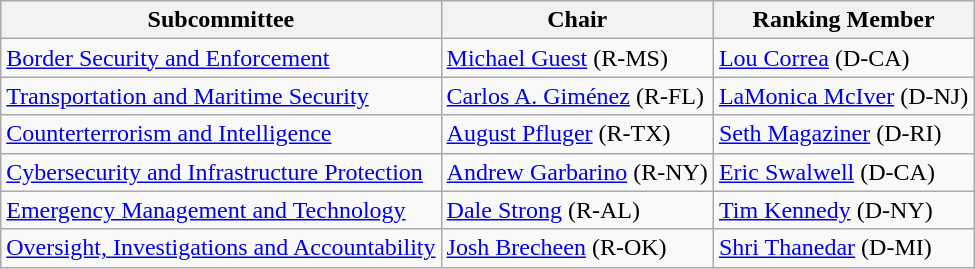<table class="wikitable">
<tr>
<th>Subcommittee</th>
<th>Chair</th>
<th>Ranking Member</th>
</tr>
<tr>
<td><a href='#'>Border Security and Enforcement</a></td>
<td><a href='#'>Michael Guest</a> (R-MS)</td>
<td><a href='#'>Lou Correa</a> (D-CA)</td>
</tr>
<tr>
<td><a href='#'>Transportation and Maritime Security</a></td>
<td><a href='#'>Carlos A. Giménez</a> (R-FL)</td>
<td><a href='#'>LaMonica McIver</a> (D-NJ)</td>
</tr>
<tr>
<td><a href='#'>Counterterrorism and Intelligence</a></td>
<td><a href='#'>August Pfluger</a> (R-TX)</td>
<td><a href='#'>Seth Magaziner</a> (D-RI)</td>
</tr>
<tr>
<td><a href='#'>Cybersecurity and Infrastructure Protection</a></td>
<td><a href='#'>Andrew Garbarino</a> (R-NY)</td>
<td><a href='#'>Eric Swalwell</a> (D-CA)</td>
</tr>
<tr>
<td><a href='#'>Emergency Management and Technology</a></td>
<td><a href='#'>Dale Strong</a> (R-AL)</td>
<td><a href='#'>Tim Kennedy</a> (D-NY)</td>
</tr>
<tr>
<td><a href='#'>Oversight, Investigations and Accountability</a></td>
<td><a href='#'>Josh Brecheen</a> (R-OK)</td>
<td><a href='#'>Shri Thanedar</a> (D-MI)</td>
</tr>
</table>
